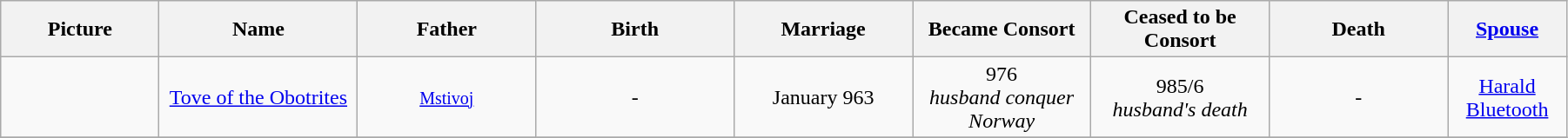<table width=95% class="wikitable">
<tr>
<th width = "8%">Picture</th>
<th width = "10%">Name</th>
<th width = "9%">Father</th>
<th width = "10%">Birth</th>
<th width = "9%">Marriage</th>
<th width = "9%">Became Consort</th>
<th width = "9%">Ceased to be Consort</th>
<th width = "9%">Death</th>
<th width = "6%"><a href='#'>Spouse</a></th>
</tr>
<tr>
<td align="center"></td>
<td align="center"><a href='#'>Tove of the Obotrites</a><br></td>
<td align="center"><small><a href='#'>Mstivoj</a></small></td>
<td align="center">-</td>
<td align="center">January 963</td>
<td align="center">976<br><em>husband conquer Norway</em></td>
<td align="center">985/6<br><em>husband's death</em></td>
<td align="center">-</td>
<td align="center"><a href='#'>Harald Bluetooth</a></td>
</tr>
<tr>
</tr>
</table>
